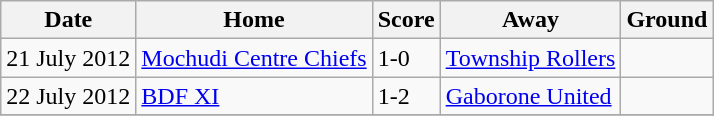<table class="wikitable">
<tr>
<th>Date</th>
<th>Home</th>
<th>Score</th>
<th>Away</th>
<th>Ground</th>
</tr>
<tr>
<td>21 July 2012</td>
<td><a href='#'>Mochudi Centre Chiefs</a></td>
<td>1-0</td>
<td><a href='#'>Township Rollers</a></td>
<td></td>
</tr>
<tr>
<td>22 July 2012</td>
<td><a href='#'>BDF XI</a></td>
<td>1-2</td>
<td><a href='#'>Gaborone United</a></td>
<td></td>
</tr>
<tr>
</tr>
</table>
